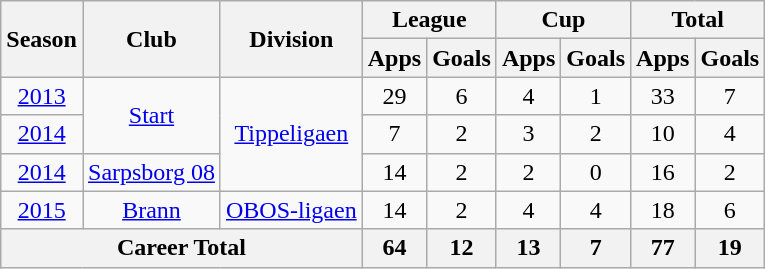<table class="wikitable" style="text-align: center;">
<tr>
<th rowspan="2">Season</th>
<th rowspan="2">Club</th>
<th rowspan="2">Division</th>
<th colspan="2">League</th>
<th colspan="2">Cup</th>
<th colspan="2">Total</th>
</tr>
<tr>
<th>Apps</th>
<th>Goals</th>
<th>Apps</th>
<th>Goals</th>
<th>Apps</th>
<th>Goals</th>
</tr>
<tr>
<td><a href='#'>2013</a></td>
<td rowspan="2" valign="center"><a href='#'>Start</a></td>
<td rowspan="3" valign="center"><a href='#'>Tippeligaen</a></td>
<td>29</td>
<td>6</td>
<td>4</td>
<td>1</td>
<td>33</td>
<td>7</td>
</tr>
<tr>
<td><a href='#'>2014</a></td>
<td>7</td>
<td>2</td>
<td>3</td>
<td>2</td>
<td>10</td>
<td>4</td>
</tr>
<tr>
<td><a href='#'>2014</a></td>
<td rowspan="1" valign="center"><a href='#'>Sarpsborg 08</a></td>
<td>14</td>
<td>2</td>
<td>2</td>
<td>0</td>
<td>16</td>
<td>2</td>
</tr>
<tr>
<td><a href='#'>2015</a></td>
<td rowspan="1" valign="center"><a href='#'>Brann</a></td>
<td rowspan="1" valign="center"><a href='#'>OBOS-ligaen</a></td>
<td>14</td>
<td>2</td>
<td>4</td>
<td>4</td>
<td>18</td>
<td>6</td>
</tr>
<tr>
<th colspan="3">Career Total</th>
<th>64</th>
<th>12</th>
<th>13</th>
<th>7</th>
<th>77</th>
<th>19</th>
</tr>
</table>
